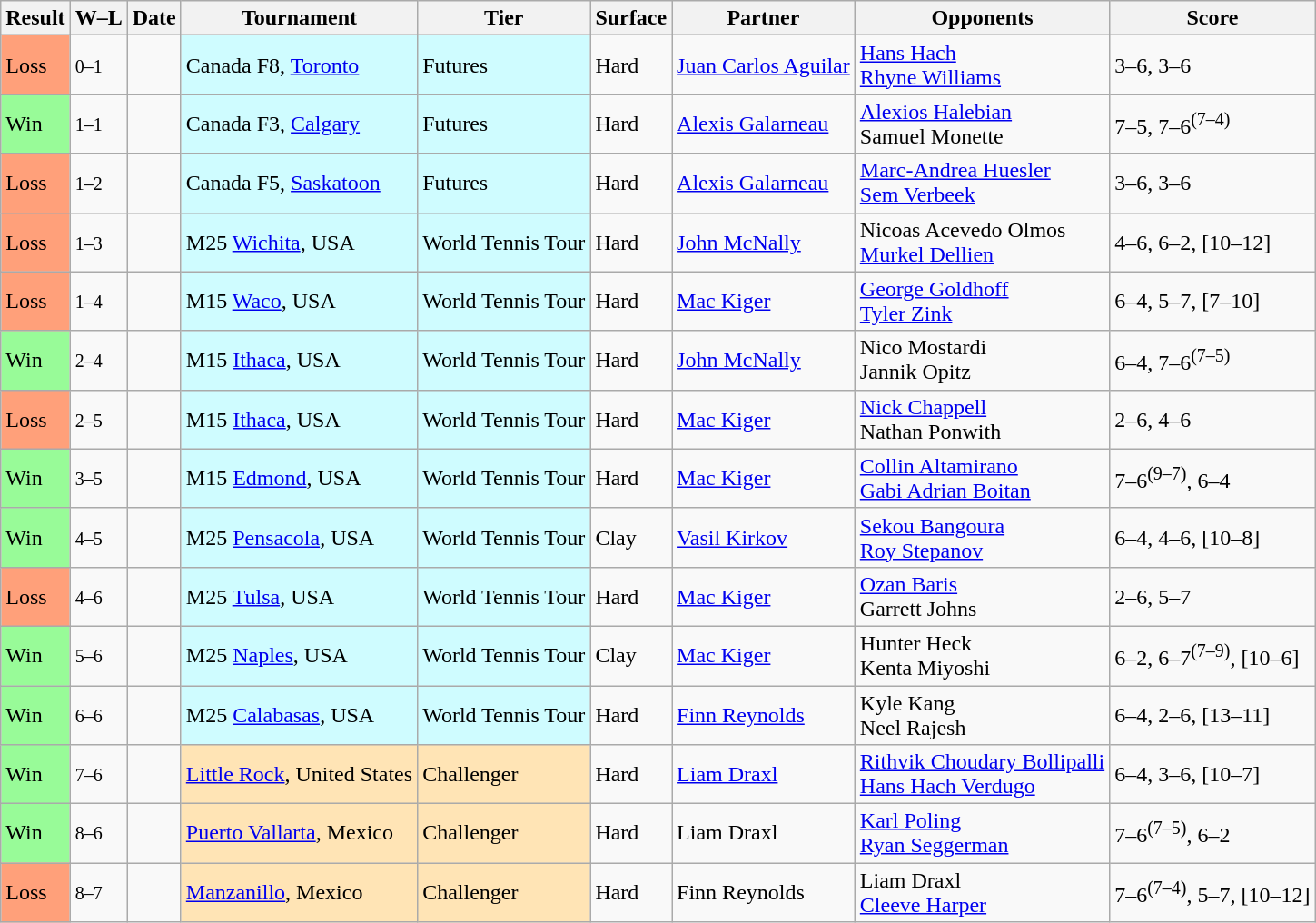<table class="sortable wikitable">
<tr>
<th>Result</th>
<th class="unsortable">W–L</th>
<th>Date</th>
<th>Tournament</th>
<th>Tier</th>
<th>Surface</th>
<th>Partner</th>
<th>Opponents</th>
<th class="unsortable">Score</th>
</tr>
<tr>
<td style="background:#ffa07a;">Loss</td>
<td><small>0–1</small></td>
<td></td>
<td style="background:#cffcff;">Canada F8, <a href='#'>Toronto</a></td>
<td style="background:#cffcff;">Futures</td>
<td>Hard</td>
<td> <a href='#'>Juan Carlos Aguilar</a></td>
<td> <a href='#'>Hans Hach</a> <br>  <a href='#'>Rhyne Williams</a></td>
<td>3–6, 3–6</td>
</tr>
<tr>
<td style="background:#98fb98;">Win</td>
<td><small>1–1</small></td>
<td></td>
<td style="background:#cffcff;">Canada F3, <a href='#'>Calgary</a></td>
<td style="background:#cffcff;">Futures</td>
<td>Hard</td>
<td> <a href='#'>Alexis Galarneau</a></td>
<td> <a href='#'>Alexios Halebian</a><br> Samuel Monette</td>
<td>7–5, 7–6<sup>(7–4)</sup></td>
</tr>
<tr>
<td style="background:#ffa07a;">Loss</td>
<td><small>1–2</small></td>
<td></td>
<td style="background:#cffcff;">Canada F5, <a href='#'>Saskatoon</a></td>
<td style="background:#cffcff;">Futures</td>
<td>Hard</td>
<td> <a href='#'>Alexis Galarneau</a></td>
<td> <a href='#'>Marc-Andrea Huesler</a> <br>  <a href='#'>Sem Verbeek</a></td>
<td>3–6, 3–6</td>
</tr>
<tr>
<td style="background:#ffa07a;">Loss</td>
<td><small>1–3</small></td>
<td></td>
<td style="background:#cffcff;">M25 <a href='#'>Wichita</a>, USA</td>
<td style="background:#cffcff;">World Tennis Tour</td>
<td>Hard</td>
<td> <a href='#'>John McNally</a></td>
<td> Nicoas Acevedo Olmos <br>  <a href='#'>Murkel Dellien</a></td>
<td>4–6, 6–2, [10–12]</td>
</tr>
<tr>
<td style="background:#ffa07a;">Loss</td>
<td><small>1–4</small></td>
<td></td>
<td style="background:#cffcff;">M15 <a href='#'>Waco</a>, USA</td>
<td style="background:#cffcff;">World Tennis Tour</td>
<td>Hard</td>
<td> <a href='#'>Mac Kiger</a></td>
<td> <a href='#'>George Goldhoff</a> <br>  <a href='#'>Tyler Zink</a></td>
<td>6–4, 5–7, [7–10]</td>
</tr>
<tr>
<td style="background:#98fb98;">Win</td>
<td><small>2–4</small></td>
<td></td>
<td style="background:#cffcff;">M15 <a href='#'>Ithaca</a>, USA</td>
<td style="background:#cffcff;">World Tennis Tour</td>
<td>Hard</td>
<td> <a href='#'>John McNally</a></td>
<td> Nico Mostardi <br>  Jannik Opitz</td>
<td>6–4, 7–6<sup>(7–5)</sup></td>
</tr>
<tr>
<td style="background:#ffa07a;">Loss</td>
<td><small>2–5</small></td>
<td></td>
<td style="background:#cffcff;">M15 <a href='#'>Ithaca</a>, USA</td>
<td style="background:#cffcff;">World Tennis Tour</td>
<td>Hard</td>
<td> <a href='#'>Mac Kiger</a></td>
<td> <a href='#'>Nick Chappell</a> <br>  Nathan Ponwith</td>
<td>2–6, 4–6</td>
</tr>
<tr>
<td style="background:#98fb98;">Win</td>
<td><small>3–5</small></td>
<td></td>
<td style="background:#cffcff;">M15 <a href='#'>Edmond</a>, USA</td>
<td style="background:#cffcff;">World Tennis Tour</td>
<td>Hard</td>
<td> <a href='#'>Mac Kiger</a></td>
<td> <a href='#'>Collin Altamirano</a> <br>  <a href='#'>Gabi Adrian Boitan</a></td>
<td>7–6<sup>(9–7)</sup>, 6–4</td>
</tr>
<tr>
<td style="background:#98fb98;">Win</td>
<td><small>4–5</small></td>
<td></td>
<td style="background:#cffcff;">M25 <a href='#'>Pensacola</a>, USA</td>
<td style="background:#cffcff;">World Tennis Tour</td>
<td>Clay</td>
<td> <a href='#'>Vasil Kirkov</a></td>
<td> <a href='#'>Sekou Bangoura</a> <br>  <a href='#'>Roy Stepanov</a></td>
<td>6–4, 4–6, [10–8]</td>
</tr>
<tr>
<td style="background:#ffa07a;">Loss</td>
<td><small>4–6</small></td>
<td></td>
<td style="background:#cffcff;">M25 <a href='#'>Tulsa</a>, USA</td>
<td style="background:#cffcff;">World Tennis Tour</td>
<td>Hard</td>
<td> <a href='#'>Mac Kiger</a></td>
<td> <a href='#'>Ozan Baris</a> <br>  Garrett Johns</td>
<td>2–6, 5–7</td>
</tr>
<tr>
<td style="background:#98fb98;">Win</td>
<td><small>5–6</small></td>
<td></td>
<td style="background:#cffcff;">M25 <a href='#'>Naples</a>, USA</td>
<td style="background:#cffcff;">World Tennis Tour</td>
<td>Clay</td>
<td> <a href='#'>Mac Kiger</a></td>
<td> Hunter Heck <br>  Kenta Miyoshi</td>
<td>6–2, 6–7<sup>(7–9)</sup>, [10–6]</td>
</tr>
<tr>
<td style="background:#98fb98;">Win</td>
<td><small>6–6</small></td>
<td></td>
<td style="background:#cffcff;">M25 <a href='#'>Calabasas</a>, USA</td>
<td style="background:#cffcff;">World Tennis Tour</td>
<td>Hard</td>
<td> <a href='#'>Finn Reynolds</a></td>
<td> Kyle Kang <br>  Neel Rajesh</td>
<td>6–4, 2–6, [13–11]</td>
</tr>
<tr>
<td style="background:#98fb98;">Win</td>
<td><small>7–6</small></td>
<td><a href='#'></a></td>
<td style="background:moccasin;"><a href='#'>Little Rock</a>, United States</td>
<td style="background:moccasin;">Challenger</td>
<td>Hard</td>
<td> <a href='#'>Liam Draxl</a></td>
<td> <a href='#'>Rithvik Choudary Bollipalli</a><br> <a href='#'>Hans Hach Verdugo</a></td>
<td>6–4, 3–6, [10–7]</td>
</tr>
<tr>
<td style="background:#98fb98;">Win</td>
<td><small>8–6</small></td>
<td><a href='#'></a></td>
<td style="background:moccasin;"><a href='#'> Puerto Vallarta</a>, Mexico</td>
<td style="background:moccasin;">Challenger</td>
<td>Hard</td>
<td> Liam Draxl</td>
<td> <a href='#'>Karl Poling</a><br> <a href='#'>Ryan Seggerman</a></td>
<td>7–6<sup>(7–5)</sup>, 6–2</td>
</tr>
<tr>
<td style="background:#ffa07a">Loss</td>
<td><small>8–7</small></td>
<td><a href='#'></a></td>
<td style="background:moccasin;"><a href='#'>Manzanillo</a>, Mexico</td>
<td style="background:moccasin;">Challenger</td>
<td>Hard</td>
<td> Finn Reynolds</td>
<td> Liam Draxl<br> <a href='#'>Cleeve Harper</a></td>
<td>7–6<sup>(7–4)</sup>, 5–7,  [10–12]</td>
</tr>
</table>
